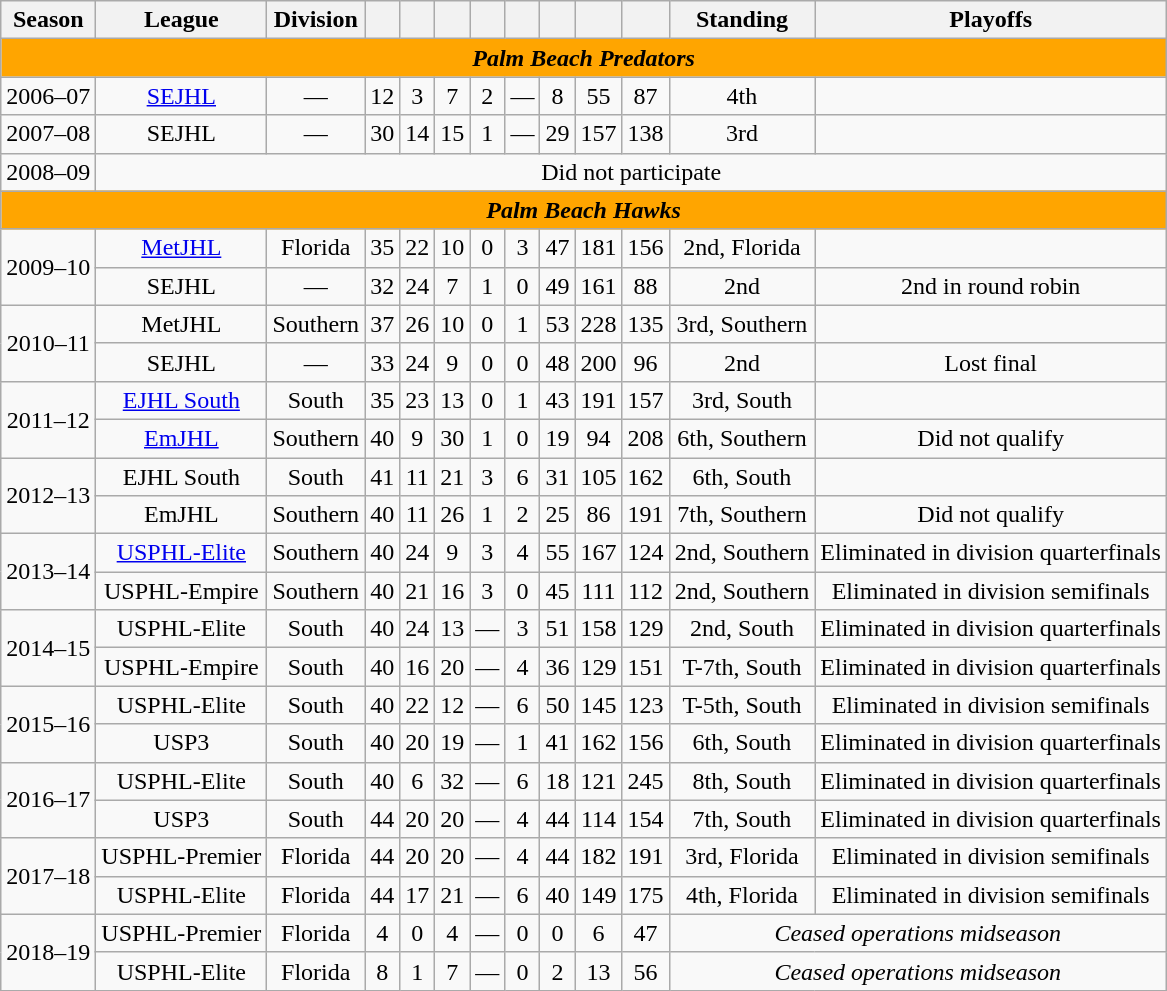<table class="wikitable" style="text-align:center">
<tr>
<th>Season</th>
<th>League</th>
<th>Division</th>
<th></th>
<th></th>
<th></th>
<th></th>
<th></th>
<th></th>
<th></th>
<th></th>
<th>Standing</th>
<th>Playoffs</th>
</tr>
<tr bgcolor=#ffa500>
<td colspan=13><strong><em>Palm Beach Predators</em></strong></td>
</tr>
<tr>
<td>2006–07</td>
<td><a href='#'>SEJHL</a></td>
<td>—</td>
<td>12</td>
<td>3</td>
<td>7</td>
<td>2</td>
<td>—</td>
<td>8</td>
<td>55</td>
<td>87</td>
<td>4th</td>
<td></td>
</tr>
<tr>
<td>2007–08</td>
<td>SEJHL</td>
<td>—</td>
<td>30</td>
<td>14</td>
<td>15</td>
<td>1</td>
<td>—</td>
<td>29</td>
<td>157</td>
<td>138</td>
<td>3rd</td>
<td></td>
</tr>
<tr>
<td>2008–09</td>
<td colspan=12">Did not participate</td>
</tr>
<tr bgcolor=#ffa500>
<td colspan=13><strong><em>Palm Beach Hawks</em></strong></td>
</tr>
<tr>
<td rowspan=2>2009–10</td>
<td><a href='#'>MetJHL</a></td>
<td>Florida</td>
<td>35</td>
<td>22</td>
<td>10</td>
<td>0</td>
<td>3</td>
<td>47</td>
<td>181</td>
<td>156</td>
<td>2nd, Florida</td>
<td></td>
</tr>
<tr>
<td>SEJHL</td>
<td>—</td>
<td>32</td>
<td>24</td>
<td>7</td>
<td>1</td>
<td>0</td>
<td>49</td>
<td>161</td>
<td>88</td>
<td>2nd</td>
<td>2nd in round robin</td>
</tr>
<tr>
<td rowspan=2>2010–11</td>
<td>MetJHL</td>
<td>Southern</td>
<td>37</td>
<td>26</td>
<td>10</td>
<td>0</td>
<td>1</td>
<td>53</td>
<td>228</td>
<td>135</td>
<td>3rd, Southern</td>
<td></td>
</tr>
<tr>
<td>SEJHL</td>
<td>—</td>
<td>33</td>
<td>24</td>
<td>9</td>
<td>0</td>
<td>0</td>
<td>48</td>
<td>200</td>
<td>96</td>
<td>2nd</td>
<td>Lost final</td>
</tr>
<tr>
<td rowspan=2>2011–12</td>
<td><a href='#'>EJHL South</a></td>
<td>South</td>
<td>35</td>
<td>23</td>
<td>13</td>
<td>0</td>
<td>1</td>
<td>43</td>
<td>191</td>
<td>157</td>
<td>3rd, South</td>
<td></td>
</tr>
<tr>
<td><a href='#'>EmJHL</a></td>
<td>Southern</td>
<td>40</td>
<td>9</td>
<td>30</td>
<td>1</td>
<td>0</td>
<td>19</td>
<td>94</td>
<td>208</td>
<td>6th, Southern</td>
<td>Did not qualify</td>
</tr>
<tr>
<td rowspan=2>2012–13</td>
<td>EJHL South</td>
<td>South</td>
<td>41</td>
<td>11</td>
<td>21</td>
<td>3</td>
<td>6</td>
<td>31</td>
<td>105</td>
<td>162</td>
<td>6th, South</td>
<td></td>
</tr>
<tr>
<td>EmJHL</td>
<td>Southern</td>
<td>40</td>
<td>11</td>
<td>26</td>
<td>1</td>
<td>2</td>
<td>25</td>
<td>86</td>
<td>191</td>
<td>7th, Southern</td>
<td>Did not qualify</td>
</tr>
<tr>
<td rowspan=2>2013–14</td>
<td><a href='#'>USPHL-Elite</a></td>
<td>Southern</td>
<td>40</td>
<td>24</td>
<td>9</td>
<td>3</td>
<td>4</td>
<td>55</td>
<td>167</td>
<td>124</td>
<td>2nd, Southern</td>
<td>Eliminated in division quarterfinals</td>
</tr>
<tr>
<td>USPHL-Empire</td>
<td>Southern</td>
<td>40</td>
<td>21</td>
<td>16</td>
<td>3</td>
<td>0</td>
<td>45</td>
<td>111</td>
<td>112</td>
<td>2nd, Southern</td>
<td>Eliminated in division semifinals</td>
</tr>
<tr>
<td rowspan=2>2014–15</td>
<td>USPHL-Elite</td>
<td>South</td>
<td>40</td>
<td>24</td>
<td>13</td>
<td>—</td>
<td>3</td>
<td>51</td>
<td>158</td>
<td>129</td>
<td>2nd, South</td>
<td>Eliminated in division quarterfinals</td>
</tr>
<tr>
<td>USPHL-Empire</td>
<td>South</td>
<td>40</td>
<td>16</td>
<td>20</td>
<td>—</td>
<td>4</td>
<td>36</td>
<td>129</td>
<td>151</td>
<td>T-7th, South</td>
<td>Eliminated in division quarterfinals</td>
</tr>
<tr>
<td rowspan=2>2015–16</td>
<td>USPHL-Elite</td>
<td>South</td>
<td>40</td>
<td>22</td>
<td>12</td>
<td>—</td>
<td>6</td>
<td>50</td>
<td>145</td>
<td>123</td>
<td>T-5th, South</td>
<td>Eliminated in division semifinals</td>
</tr>
<tr>
<td>USP3</td>
<td>South</td>
<td>40</td>
<td>20</td>
<td>19</td>
<td>—</td>
<td>1</td>
<td>41</td>
<td>162</td>
<td>156</td>
<td>6th, South</td>
<td>Eliminated in division quarterfinals</td>
</tr>
<tr>
<td rowspan=2>2016–17</td>
<td>USPHL-Elite</td>
<td>South</td>
<td>40</td>
<td>6</td>
<td>32</td>
<td>—</td>
<td>6</td>
<td>18</td>
<td>121</td>
<td>245</td>
<td>8th, South</td>
<td>Eliminated in division quarterfinals</td>
</tr>
<tr>
<td>USP3</td>
<td>South</td>
<td>44</td>
<td>20</td>
<td>20</td>
<td>—</td>
<td>4</td>
<td>44</td>
<td>114</td>
<td>154</td>
<td>7th, South</td>
<td>Eliminated in division quarterfinals</td>
</tr>
<tr>
<td rowspan=2>2017–18</td>
<td>USPHL-Premier</td>
<td>Florida</td>
<td>44</td>
<td>20</td>
<td>20</td>
<td>—</td>
<td>4</td>
<td>44</td>
<td>182</td>
<td>191</td>
<td>3rd, Florida</td>
<td>Eliminated in division semifinals</td>
</tr>
<tr>
<td>USPHL-Elite</td>
<td>Florida</td>
<td>44</td>
<td>17</td>
<td>21</td>
<td>—</td>
<td>6</td>
<td>40</td>
<td>149</td>
<td>175</td>
<td>4th, Florida</td>
<td>Eliminated in division semifinals</td>
</tr>
<tr>
<td rowspan=2>2018–19</td>
<td>USPHL-Premier</td>
<td>Florida</td>
<td>4</td>
<td>0</td>
<td>4</td>
<td>—</td>
<td>0</td>
<td>0</td>
<td>6</td>
<td>47</td>
<td colspan=2><em>Ceased operations midseason</em></td>
</tr>
<tr>
<td>USPHL-Elite</td>
<td>Florida</td>
<td>8</td>
<td>1</td>
<td>7</td>
<td>—</td>
<td>0</td>
<td>2</td>
<td>13</td>
<td>56</td>
<td colspan=2><em>Ceased operations midseason</em></td>
</tr>
</table>
